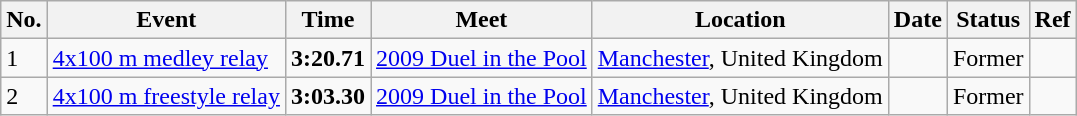<table class="wikitable sortable">
<tr>
<th>No.</th>
<th>Event</th>
<th>Time</th>
<th>Meet</th>
<th>Location</th>
<th>Date</th>
<th>Status</th>
<th>Ref</th>
</tr>
<tr>
<td>1</td>
<td><a href='#'>4x100 m medley relay</a></td>
<td align="center"><strong>3:20.71</strong></td>
<td><a href='#'>2009 Duel in the Pool</a></td>
<td><a href='#'>Manchester</a>, United Kingdom</td>
<td></td>
<td>Former</td>
<td align="center"></td>
</tr>
<tr>
<td>2</td>
<td><a href='#'>4x100 m freestyle relay</a></td>
<td align="center"><strong>3:03.30</strong></td>
<td><a href='#'>2009 Duel in the Pool</a></td>
<td><a href='#'>Manchester</a>, United Kingdom</td>
<td></td>
<td>Former</td>
<td align="center"></td>
</tr>
</table>
